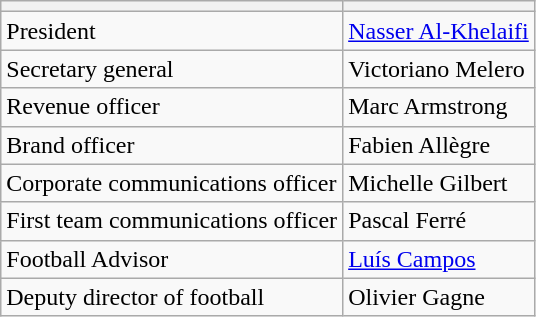<table class="wikitable plainrowheaders sortable" style="text-align:left">
<tr>
<th></th>
<th></th>
</tr>
<tr>
<td>President</td>
<td> <a href='#'>Nasser Al-Khelaifi</a></td>
</tr>
<tr>
<td>Secretary general</td>
<td> Victoriano Melero</td>
</tr>
<tr>
<td>Revenue officer</td>
<td> Marc Armstrong</td>
</tr>
<tr>
<td>Brand officer</td>
<td> Fabien Allègre</td>
</tr>
<tr>
<td>Corporate communications officer</td>
<td> Michelle Gilbert</td>
</tr>
<tr>
<td>First team communications officer</td>
<td> Pascal Ferré</td>
</tr>
<tr>
<td>Football Advisor</td>
<td> <a href='#'>Luís Campos</a></td>
</tr>
<tr>
<td>Deputy director of football</td>
<td> Olivier Gagne</td>
</tr>
</table>
